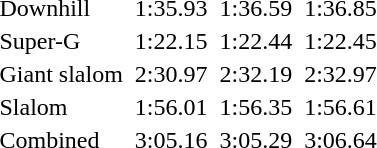<table>
<tr>
<td>Downhill<br></td>
<td></td>
<td>1:35.93</td>
<td></td>
<td>1:36.59</td>
<td></td>
<td align=center>1:36.85</td>
</tr>
<tr>
<td>Super-G<br></td>
<td></td>
<td>1:22.15</td>
<td></td>
<td>1:22.44</td>
<td></td>
<td align=center>1:22.45</td>
</tr>
<tr>
<td>Giant slalom<br></td>
<td></td>
<td>2:30.97</td>
<td></td>
<td>2:32.19</td>
<td></td>
<td align=center>2:32.97</td>
</tr>
<tr>
<td>Slalom<br></td>
<td></td>
<td>1:56.01</td>
<td></td>
<td>1:56.35</td>
<td></td>
<td align=center>1:56.61</td>
</tr>
<tr>
<td>Combined<br></td>
<td></td>
<td>3:05.16</td>
<td></td>
<td>3:05.29</td>
<td></td>
<td align=center>3:06.64</td>
</tr>
</table>
